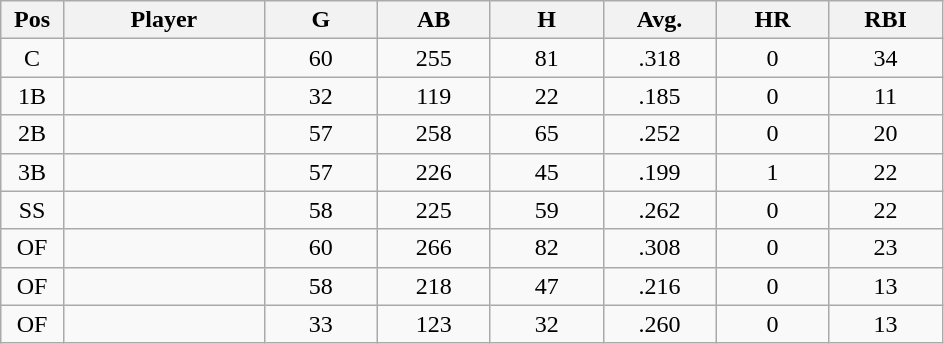<table class="wikitable sortable">
<tr>
<th bgcolor="#DDDDFF" width="5%">Pos</th>
<th bgcolor="#DDDDFF" width="16%">Player</th>
<th bgcolor="#DDDDFF" width="9%">G</th>
<th bgcolor="#DDDDFF" width="9%">AB</th>
<th bgcolor="#DDDDFF" width="9%">H</th>
<th bgcolor="#DDDDFF" width="9%">Avg.</th>
<th bgcolor="#DDDDFF" width="9%">HR</th>
<th bgcolor="#DDDDFF" width="9%">RBI</th>
</tr>
<tr align="center">
<td>C</td>
<td></td>
<td>60</td>
<td>255</td>
<td>81</td>
<td>.318</td>
<td>0</td>
<td>34</td>
</tr>
<tr align="center">
<td>1B</td>
<td></td>
<td>32</td>
<td>119</td>
<td>22</td>
<td>.185</td>
<td>0</td>
<td>11</td>
</tr>
<tr align="center">
<td>2B</td>
<td></td>
<td>57</td>
<td>258</td>
<td>65</td>
<td>.252</td>
<td>0</td>
<td>20</td>
</tr>
<tr align="center">
<td>3B</td>
<td></td>
<td>57</td>
<td>226</td>
<td>45</td>
<td>.199</td>
<td>1</td>
<td>22</td>
</tr>
<tr align="center">
<td>SS</td>
<td></td>
<td>58</td>
<td>225</td>
<td>59</td>
<td>.262</td>
<td>0</td>
<td>22</td>
</tr>
<tr align="center">
<td>OF</td>
<td></td>
<td>60</td>
<td>266</td>
<td>82</td>
<td>.308</td>
<td>0</td>
<td>23</td>
</tr>
<tr align="center">
<td>OF</td>
<td></td>
<td>58</td>
<td>218</td>
<td>47</td>
<td>.216</td>
<td>0</td>
<td>13</td>
</tr>
<tr align="center">
<td>OF</td>
<td></td>
<td>33</td>
<td>123</td>
<td>32</td>
<td>.260</td>
<td>0</td>
<td>13</td>
</tr>
</table>
